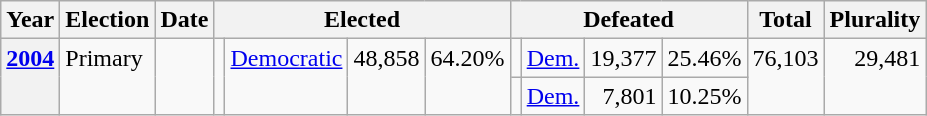<table class="wikitable">
<tr>
<th>Year</th>
<th>Election</th>
<th>Date</th>
<th colspan="4">Elected</th>
<th colspan="4">Defeated</th>
<th>Total</th>
<th>Plurality</th>
</tr>
<tr>
<th rowspan="2" valign="top"><a href='#'>2004</a></th>
<td rowspan="2" valign="top">Primary</td>
<td rowspan="2" valign="top"></td>
<td rowspan="2" valign="top"></td>
<td valign="top" rowspan="2" ><a href='#'>Democratic</a></td>
<td rowspan="2" align="right" valign="top">48,858</td>
<td rowspan="2" align="right" valign="top">64.20%</td>
<td valign="top"></td>
<td valign="top" ><a href='#'>Dem.</a></td>
<td align="right" valign="top">19,377</td>
<td align="right" valign="top">25.46%</td>
<td rowspan="2" align="right" valign="top">76,103</td>
<td rowspan="2" align="right" valign="top">29,481</td>
</tr>
<tr>
<td valign="top"></td>
<td valign="top" ><a href='#'>Dem.</a></td>
<td align="right" valign="top">7,801</td>
<td align="right" valign="top">10.25%</td>
</tr>
</table>
